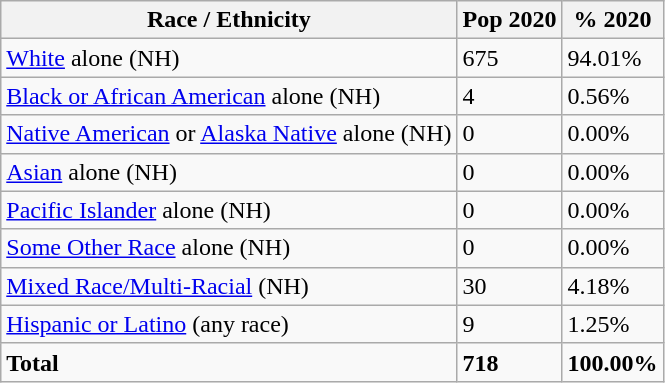<table class="wikitable">
<tr>
<th>Race / Ethnicity</th>
<th>Pop 2020</th>
<th>% 2020</th>
</tr>
<tr>
<td><a href='#'>White</a> alone (NH)</td>
<td>675</td>
<td>94.01%</td>
</tr>
<tr>
<td><a href='#'>Black or African American</a> alone (NH)</td>
<td>4</td>
<td>0.56%</td>
</tr>
<tr>
<td><a href='#'>Native American</a> or <a href='#'>Alaska Native</a> alone (NH)</td>
<td>0</td>
<td>0.00%</td>
</tr>
<tr>
<td><a href='#'>Asian</a> alone (NH)</td>
<td>0</td>
<td>0.00%</td>
</tr>
<tr>
<td><a href='#'>Pacific Islander</a> alone (NH)</td>
<td>0</td>
<td>0.00%</td>
</tr>
<tr>
<td><a href='#'>Some Other Race</a> alone (NH)</td>
<td>0</td>
<td>0.00%</td>
</tr>
<tr>
<td><a href='#'>Mixed Race/Multi-Racial</a> (NH)</td>
<td>30</td>
<td>4.18%</td>
</tr>
<tr>
<td><a href='#'>Hispanic or Latino</a> (any race)</td>
<td>9</td>
<td>1.25%</td>
</tr>
<tr>
<td><strong>Total</strong></td>
<td><strong>718</strong></td>
<td><strong>100.00%</strong></td>
</tr>
</table>
